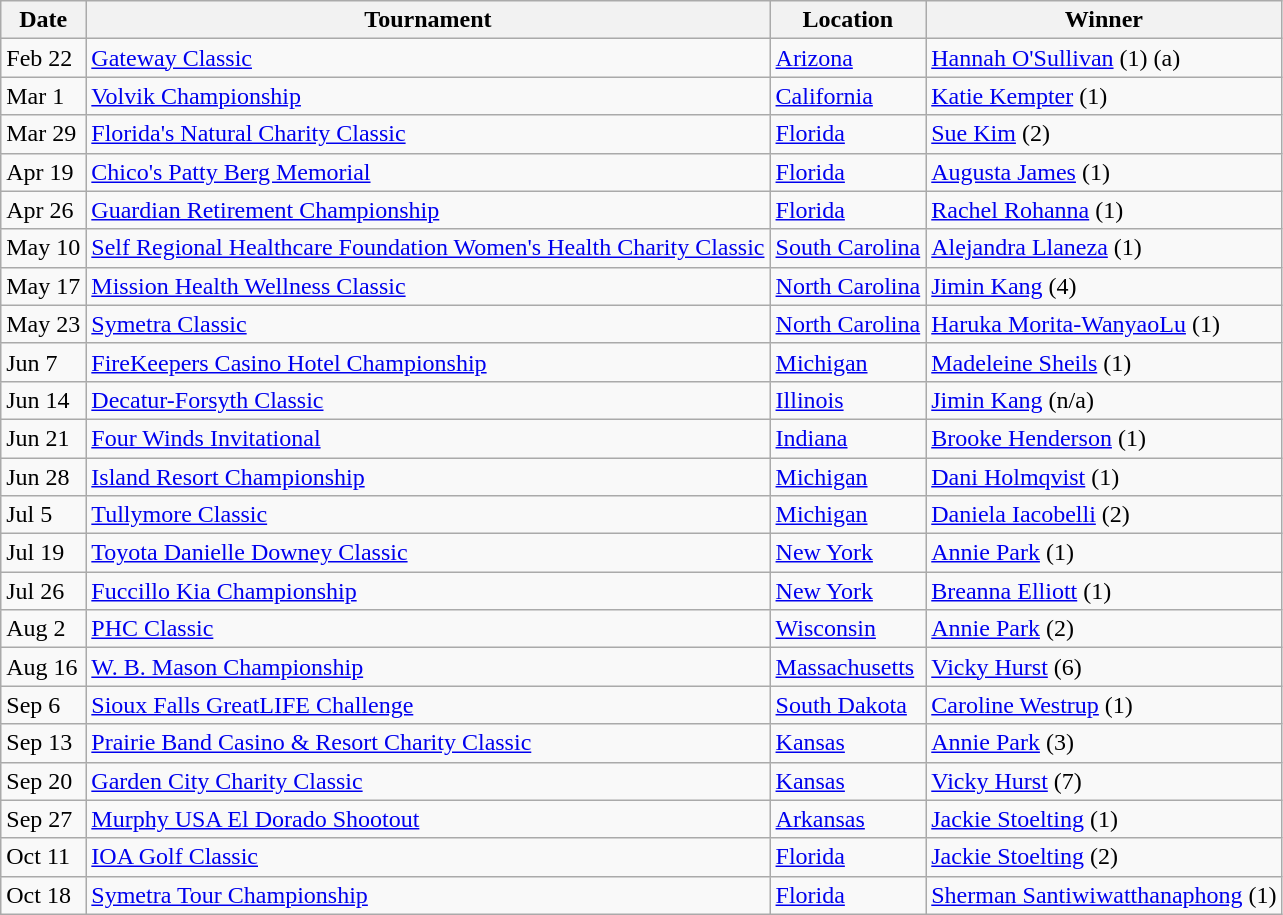<table class="wikitable sortable">
<tr>
<th>Date</th>
<th>Tournament</th>
<th>Location</th>
<th>Winner</th>
</tr>
<tr>
<td>Feb 22</td>
<td><a href='#'>Gateway Classic</a></td>
<td><a href='#'>Arizona</a></td>
<td> <a href='#'>Hannah O'Sullivan</a> (1) (a)</td>
</tr>
<tr>
<td>Mar 1</td>
<td><a href='#'>Volvik Championship</a></td>
<td><a href='#'>California</a></td>
<td> <a href='#'>Katie Kempter</a> (1)</td>
</tr>
<tr>
<td>Mar 29</td>
<td><a href='#'>Florida's Natural Charity Classic</a></td>
<td><a href='#'>Florida</a></td>
<td> <a href='#'>Sue Kim</a> (2)</td>
</tr>
<tr>
<td>Apr 19</td>
<td><a href='#'>Chico's Patty Berg Memorial</a></td>
<td><a href='#'>Florida</a></td>
<td> <a href='#'>Augusta James</a> (1)</td>
</tr>
<tr>
<td>Apr 26</td>
<td><a href='#'>Guardian Retirement Championship</a></td>
<td><a href='#'>Florida</a></td>
<td> <a href='#'>Rachel Rohanna</a> (1)</td>
</tr>
<tr>
<td>May 10</td>
<td><a href='#'>Self Regional Healthcare Foundation Women's Health Charity Classic</a></td>
<td><a href='#'>South Carolina</a></td>
<td> <a href='#'>Alejandra Llaneza</a> (1)</td>
</tr>
<tr>
<td>May 17</td>
<td><a href='#'>Mission Health Wellness Classic</a></td>
<td><a href='#'>North Carolina</a></td>
<td> <a href='#'>Jimin Kang</a> (4)</td>
</tr>
<tr>
<td>May 23</td>
<td><a href='#'>Symetra Classic</a></td>
<td><a href='#'>North Carolina</a></td>
<td> <a href='#'>Haruka Morita-WanyaoLu</a> (1)</td>
</tr>
<tr>
<td>Jun 7</td>
<td><a href='#'>FireKeepers Casino Hotel Championship</a></td>
<td><a href='#'>Michigan</a></td>
<td> <a href='#'>Madeleine Sheils</a> (1)</td>
</tr>
<tr>
<td>Jun 14</td>
<td><a href='#'>Decatur-Forsyth Classic</a></td>
<td><a href='#'>Illinois</a></td>
<td> <a href='#'>Jimin Kang</a> (n/a)</td>
</tr>
<tr>
<td>Jun 21</td>
<td><a href='#'>Four Winds Invitational</a></td>
<td><a href='#'>Indiana</a></td>
<td> <a href='#'>Brooke Henderson</a> (1)</td>
</tr>
<tr>
<td>Jun 28</td>
<td><a href='#'>Island Resort Championship</a></td>
<td><a href='#'>Michigan</a></td>
<td> <a href='#'>Dani Holmqvist</a> (1)</td>
</tr>
<tr>
<td>Jul 5</td>
<td><a href='#'>Tullymore Classic</a></td>
<td><a href='#'>Michigan</a></td>
<td> <a href='#'>Daniela Iacobelli</a> (2)</td>
</tr>
<tr>
<td>Jul 19</td>
<td><a href='#'>Toyota Danielle Downey Classic</a></td>
<td><a href='#'>New York</a></td>
<td> <a href='#'>Annie Park</a> (1)</td>
</tr>
<tr>
<td>Jul 26</td>
<td><a href='#'>Fuccillo Kia Championship</a></td>
<td><a href='#'>New York</a></td>
<td> <a href='#'>Breanna Elliott</a> (1)</td>
</tr>
<tr>
<td>Aug 2</td>
<td><a href='#'>PHC Classic</a></td>
<td><a href='#'>Wisconsin</a></td>
<td> <a href='#'>Annie Park</a> (2)</td>
</tr>
<tr>
<td>Aug 16</td>
<td><a href='#'>W. B. Mason Championship</a></td>
<td><a href='#'>Massachusetts</a></td>
<td> <a href='#'>Vicky Hurst</a> (6)</td>
</tr>
<tr>
<td>Sep 6</td>
<td><a href='#'>Sioux Falls GreatLIFE Challenge</a></td>
<td><a href='#'>South Dakota</a></td>
<td> <a href='#'>Caroline Westrup</a> (1)</td>
</tr>
<tr>
<td>Sep 13</td>
<td><a href='#'>Prairie Band Casino & Resort Charity Classic</a></td>
<td><a href='#'>Kansas</a></td>
<td> <a href='#'>Annie Park</a> (3)</td>
</tr>
<tr>
<td>Sep 20</td>
<td><a href='#'>Garden City Charity Classic</a></td>
<td><a href='#'>Kansas</a></td>
<td> <a href='#'>Vicky Hurst</a> (7)</td>
</tr>
<tr>
<td>Sep 27</td>
<td><a href='#'>Murphy USA El Dorado Shootout</a></td>
<td><a href='#'>Arkansas</a></td>
<td> <a href='#'>Jackie Stoelting</a> (1)</td>
</tr>
<tr>
<td>Oct 11</td>
<td><a href='#'>IOA Golf Classic</a></td>
<td><a href='#'>Florida</a></td>
<td> <a href='#'>Jackie Stoelting</a> (2)</td>
</tr>
<tr>
<td>Oct 18</td>
<td><a href='#'>Symetra Tour Championship</a></td>
<td><a href='#'>Florida</a></td>
<td> <a href='#'>Sherman Santiwiwatthanaphong</a> (1)</td>
</tr>
</table>
